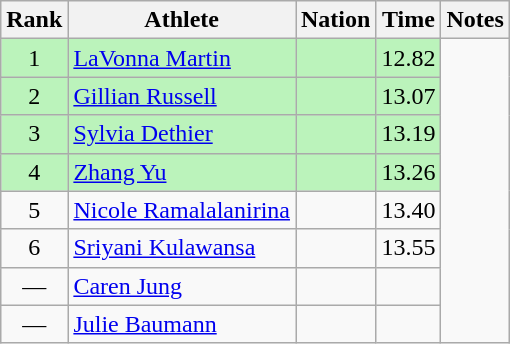<table class="wikitable sortable" style="text-align:center">
<tr>
<th>Rank</th>
<th>Athlete</th>
<th>Nation</th>
<th>Time</th>
<th>Notes</th>
</tr>
<tr style="background:#bbf3bb;">
<td>1</td>
<td align=left><a href='#'>LaVonna Martin</a></td>
<td align=left></td>
<td>12.82</td>
</tr>
<tr style="background:#bbf3bb;">
<td>2</td>
<td align=left><a href='#'>Gillian Russell</a></td>
<td align=left></td>
<td>13.07</td>
</tr>
<tr style="background:#bbf3bb;">
<td>3</td>
<td align=left><a href='#'>Sylvia Dethier</a></td>
<td align=left></td>
<td>13.19</td>
</tr>
<tr style="background:#bbf3bb;">
<td>4</td>
<td align=left><a href='#'>Zhang Yu</a></td>
<td align=left></td>
<td>13.26</td>
</tr>
<tr>
<td>5</td>
<td align=left><a href='#'>Nicole Ramalalanirina</a></td>
<td align=left></td>
<td>13.40</td>
</tr>
<tr>
<td>6</td>
<td align=left><a href='#'>Sriyani Kulawansa</a></td>
<td align=left></td>
<td>13.55</td>
</tr>
<tr>
<td>—</td>
<td align=left><a href='#'>Caren Jung</a></td>
<td align=left></td>
<td></td>
</tr>
<tr>
<td>—</td>
<td align=left><a href='#'>Julie Baumann</a></td>
<td align=left></td>
<td></td>
</tr>
</table>
